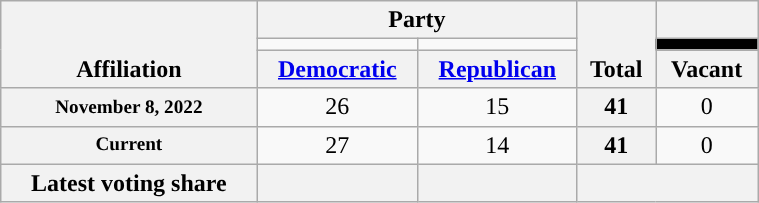<table class=wikitable style="text-align:center; width:40%">
<tr style="vertical-align:bottom;">
<th rowspan=3>Affiliation</th>
<th colspan=2>Party<br></th>
<th rowspan=3>Total</th>
<th></th>
</tr>
<tr style="height:5px">
<td style="background-color:"></td>
<td style="background-color:"></td>
<td style="background-color:black"></td>
</tr>
<tr>
<th><a href='#'>Democratic</a></th>
<th><a href='#'>Republican</a></th>
<th>Vacant</th>
</tr>
<tr>
<th nowrap style="font-size:80%">November 8, 2022</th>
<td>26</td>
<td>15</td>
<th>41</th>
<td>0</td>
</tr>
<tr>
<th nowrap style="font-size:80%">Current</th>
<td>27</td>
<td>14</td>
<th>41</th>
<td>0</td>
</tr>
<tr>
<th>Latest voting share</th>
<th></th>
<th></th>
<th colspan=2></th>
</tr>
</table>
